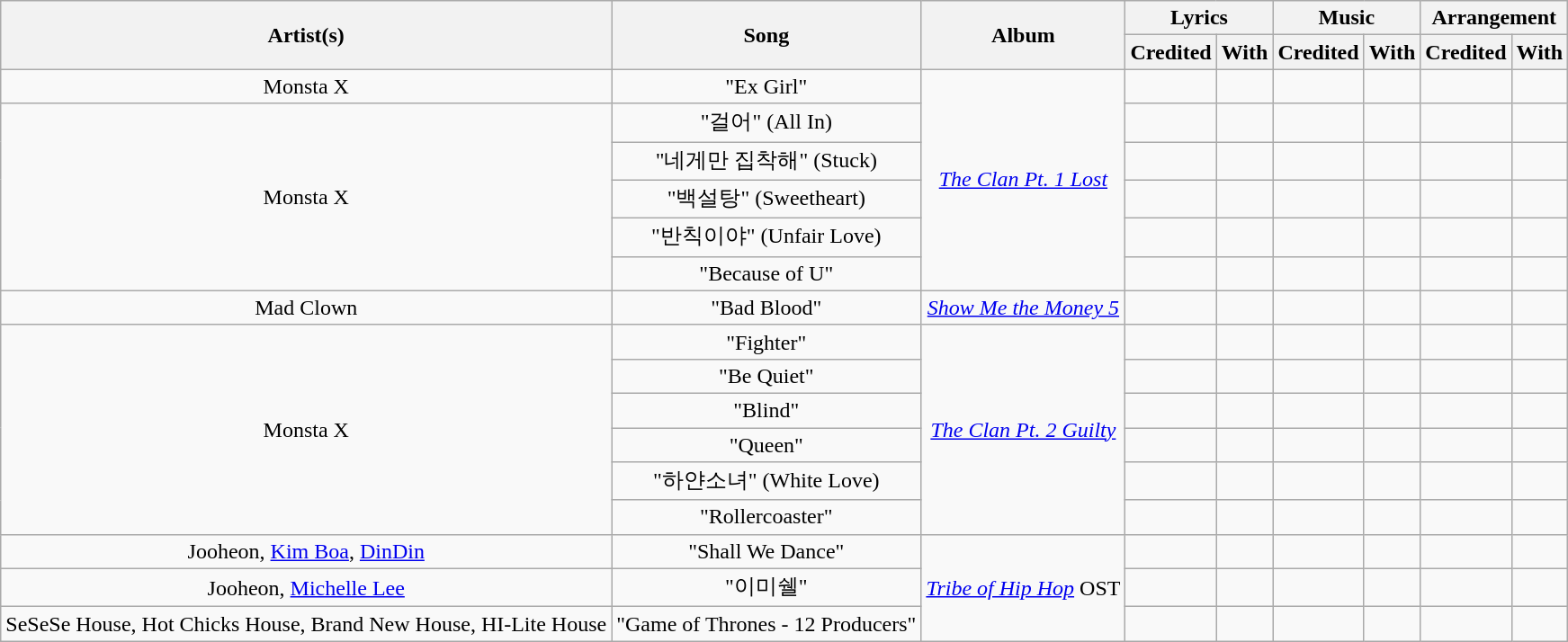<table class="wikitable" style="text-align: center;">
<tr>
<th rowspan="2">Artist(s)</th>
<th rowspan="2">Song</th>
<th rowspan="2">Album</th>
<th colspan="2">Lyrics</th>
<th colspan="2">Music</th>
<th colspan="2">Arrangement</th>
</tr>
<tr>
<th>Credited</th>
<th>With</th>
<th>Credited</th>
<th>With</th>
<th>Credited</th>
<th>With</th>
</tr>
<tr>
<td>Monsta X </td>
<td>"Ex Girl"</td>
<td rowspan="6"><em><a href='#'>The Clan Pt. 1 Lost</a></em></td>
<td></td>
<td></td>
<td></td>
<td></td>
<td></td>
<td></td>
</tr>
<tr>
<td rowspan="5">Monsta X</td>
<td>"걸어" (All In)</td>
<td></td>
<td></td>
<td></td>
<td></td>
<td></td>
<td></td>
</tr>
<tr>
<td>"네게만 집착해" (Stuck)</td>
<td></td>
<td></td>
<td></td>
<td></td>
<td></td>
<td></td>
</tr>
<tr>
<td>"백설탕" (Sweetheart)</td>
<td></td>
<td></td>
<td></td>
<td></td>
<td></td>
<td></td>
</tr>
<tr>
<td>"반칙이야" (Unfair Love)</td>
<td></td>
<td></td>
<td></td>
<td></td>
<td></td>
<td></td>
</tr>
<tr>
<td>"Because of U"</td>
<td></td>
<td></td>
<td></td>
<td></td>
<td></td>
<td></td>
</tr>
<tr>
<td>Mad Clown</td>
<td>"Bad Blood"</td>
<td><em><a href='#'>Show Me the Money 5</a></em></td>
<td></td>
<td></td>
<td></td>
<td></td>
<td></td>
<td></td>
</tr>
<tr>
<td rowspan="6">Monsta X</td>
<td>"Fighter"</td>
<td rowspan="6"><em><a href='#'>The Clan Pt. 2 Guilty</a></em></td>
<td></td>
<td></td>
<td></td>
<td></td>
<td></td>
<td></td>
</tr>
<tr>
<td>"Be Quiet"</td>
<td></td>
<td></td>
<td></td>
<td></td>
<td></td>
<td></td>
</tr>
<tr>
<td>"Blind"</td>
<td></td>
<td></td>
<td></td>
<td></td>
<td></td>
<td></td>
</tr>
<tr>
<td>"Queen"</td>
<td></td>
<td></td>
<td></td>
<td></td>
<td></td>
<td></td>
</tr>
<tr>
<td>"하얀소녀" (White Love)</td>
<td></td>
<td></td>
<td></td>
<td></td>
<td></td>
<td></td>
</tr>
<tr>
<td>"Rollercoaster"</td>
<td></td>
<td></td>
<td></td>
<td></td>
<td></td>
<td></td>
</tr>
<tr>
<td>Jooheon, <a href='#'>Kim Boa</a>, <a href='#'>DinDin</a></td>
<td>"Shall We Dance"</td>
<td rowspan="3"><em><a href='#'>Tribe of Hip Hop</a></em> OST</td>
<td></td>
<td></td>
<td></td>
<td></td>
<td></td>
<td></td>
</tr>
<tr>
<td>Jooheon, <a href='#'>Michelle Lee</a></td>
<td>"이미쉘"</td>
<td></td>
<td></td>
<td></td>
<td></td>
<td></td>
<td></td>
</tr>
<tr>
<td>SeSeSe House, Hot Chicks House, Brand New House, HI-Lite House</td>
<td>"Game of Thrones - 12 Producers"</td>
<td></td>
<td></td>
<td></td>
<td></td>
<td></td>
<td></td>
</tr>
</table>
